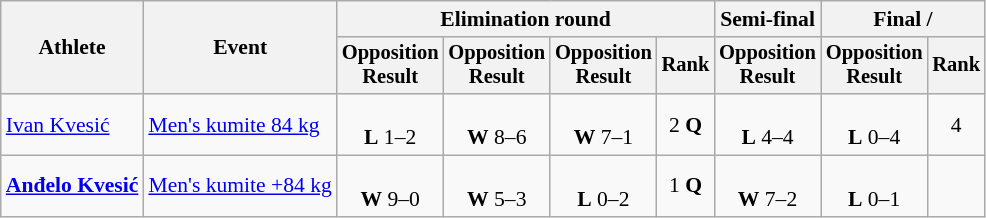<table class=wikitable style=font-size:90%;text-align:center>
<tr>
<th rowspan=2>Athlete</th>
<th rowspan=2>Event</th>
<th colspan=4>Elimination round</th>
<th>Semi-final</th>
<th colspan=2>Final / </th>
</tr>
<tr style=font-size:95%>
<th>Opposition<br>Result</th>
<th>Opposition<br>Result</th>
<th>Opposition<br>Result</th>
<th>Rank</th>
<th>Opposition<br>Result</th>
<th>Opposition<br>Result</th>
<th>Rank</th>
</tr>
<tr>
<td align=left><a href='#'>Ivan Kvesić</a></td>
<td align=left><a href='#'>Men's kumite 84 kg</a></td>
<td><br><strong>L</strong> 1–2</td>
<td><br><strong>W</strong> 8–6</td>
<td><br><strong>W</strong> 7–1</td>
<td>2 <strong>Q</strong></td>
<td><br><strong>L</strong> 4–4</td>
<td><br><strong>L</strong> 0–4</td>
<td>4</td>
</tr>
<tr>
<td align=left><strong><a href='#'>Anđelo Kvesić</a></strong></td>
<td align=left><a href='#'>Men's kumite +84 kg</a></td>
<td><br><strong>W</strong> 9–0</td>
<td><br><strong>W</strong> 5–3</td>
<td><br><strong>L</strong> 0–2</td>
<td>1 <strong>Q</strong></td>
<td><br><strong>W</strong> 7–2</td>
<td><br><strong>L</strong> 0–1</td>
<td></td>
</tr>
</table>
